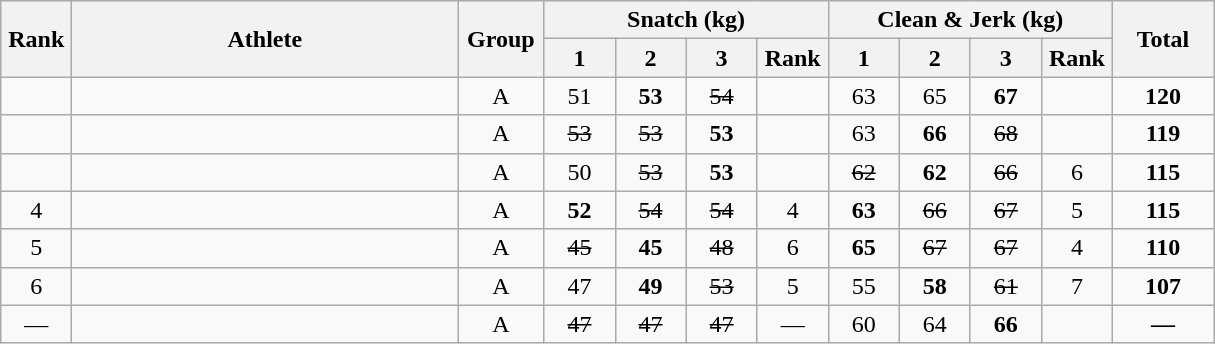<table class = "wikitable" style="text-align:center;">
<tr>
<th rowspan=2 width=40>Rank</th>
<th rowspan=2 width=250>Athlete</th>
<th rowspan=2 width=50>Group</th>
<th colspan=4>Snatch (kg)</th>
<th colspan=4>Clean & Jerk (kg)</th>
<th rowspan=2 width=60>Total</th>
</tr>
<tr>
<th width=40>1</th>
<th width=40>2</th>
<th width=40>3</th>
<th width=40>Rank</th>
<th width=40>1</th>
<th width=40>2</th>
<th width=40>3</th>
<th width=40>Rank</th>
</tr>
<tr>
<td></td>
<td align=left></td>
<td>A</td>
<td>51</td>
<td><strong>53</strong></td>
<td><s>54</s></td>
<td></td>
<td>63</td>
<td>65</td>
<td><strong>67</strong></td>
<td></td>
<td><strong>120</strong></td>
</tr>
<tr>
<td></td>
<td align=left></td>
<td>A</td>
<td><s>53</s></td>
<td><s>53</s></td>
<td><strong>53</strong></td>
<td></td>
<td>63</td>
<td><strong>66</strong></td>
<td><s>68</s></td>
<td></td>
<td><strong>119</strong></td>
</tr>
<tr>
<td></td>
<td align=left></td>
<td>A</td>
<td>50</td>
<td><s>53</s></td>
<td><strong>53</strong></td>
<td></td>
<td><s>62</s></td>
<td><strong>62</strong></td>
<td><s>66</s></td>
<td>6</td>
<td><strong>115</strong></td>
</tr>
<tr>
<td>4</td>
<td align=left></td>
<td>A</td>
<td><strong>52</strong></td>
<td><s>54</s></td>
<td><s>54</s></td>
<td>4</td>
<td><strong>63</strong></td>
<td><s>66</s></td>
<td><s>67</s></td>
<td>5</td>
<td><strong>115</strong></td>
</tr>
<tr>
<td>5</td>
<td align=left></td>
<td>A</td>
<td><s>45</s></td>
<td><strong>45</strong></td>
<td><s>48</s></td>
<td>6</td>
<td><strong>65</strong></td>
<td><s>67</s></td>
<td><s>67</s></td>
<td>4</td>
<td><strong>110</strong></td>
</tr>
<tr>
<td>6</td>
<td align=left></td>
<td>A</td>
<td>47</td>
<td><strong>49</strong></td>
<td><s>53</s></td>
<td>5</td>
<td>55</td>
<td><strong>58</strong></td>
<td><s>61</s></td>
<td>7</td>
<td><strong>107</strong></td>
</tr>
<tr>
<td>—</td>
<td align=left></td>
<td>A</td>
<td><s>47</s></td>
<td><s>47</s></td>
<td><s>47</s></td>
<td>—</td>
<td>60</td>
<td>64</td>
<td><strong>66</strong></td>
<td></td>
<td><strong>—</strong></td>
</tr>
</table>
